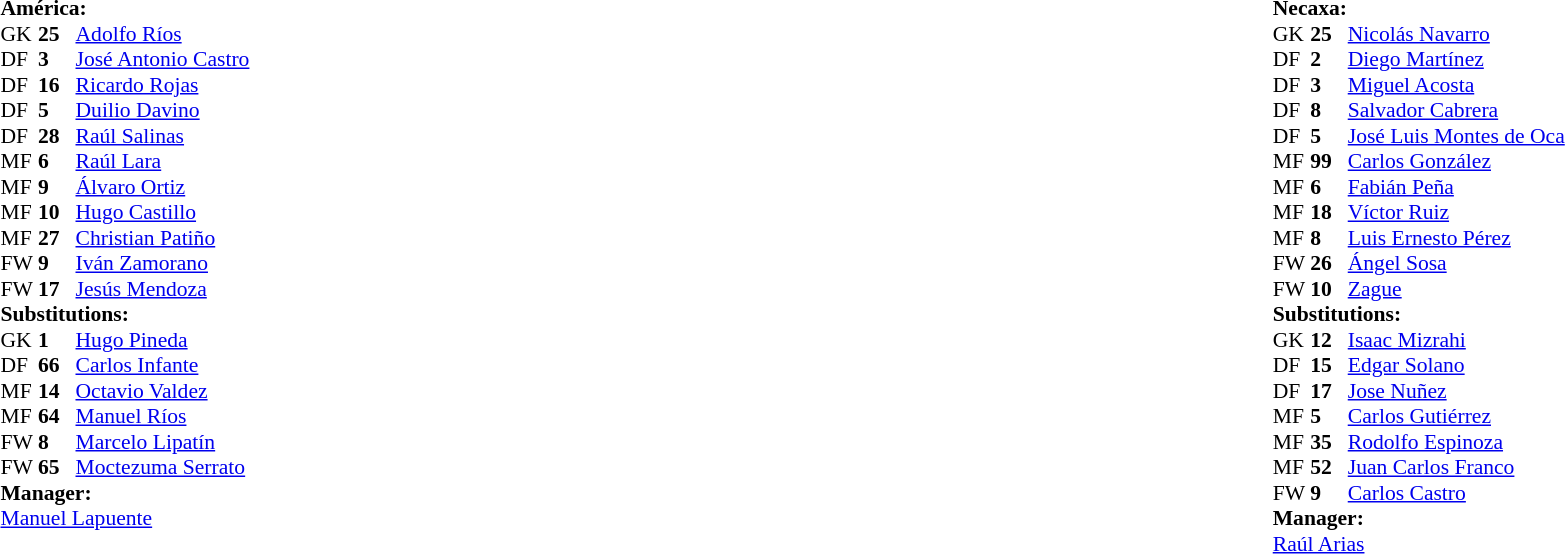<table width="100%">
<tr>
<td valign="top" width="50%"><br><table style="font-size: 90%" cellspacing="0" cellpadding="0">
<tr>
<td colspan="4"><strong>América:</strong></td>
</tr>
<tr>
<th width=25></th>
<th width=25></th>
</tr>
<tr>
<td>GK</td>
<td><strong>25</strong></td>
<td> <a href='#'>Adolfo Ríos</a></td>
</tr>
<tr>
<td>DF</td>
<td><strong>3</strong></td>
<td> <a href='#'>José Antonio Castro</a></td>
</tr>
<tr>
<td>DF</td>
<td><strong>16</strong></td>
<td> <a href='#'>Ricardo Rojas</a></td>
</tr>
<tr>
<td>DF</td>
<td><strong>5</strong></td>
<td> <a href='#'>Duilio Davino</a></td>
</tr>
<tr>
<td>DF</td>
<td><strong>28</strong></td>
<td> <a href='#'>Raúl Salinas</a></td>
<td></td>
<td></td>
</tr>
<tr>
<td>MF</td>
<td><strong>6</strong></td>
<td> <a href='#'>Raúl Lara</a></td>
</tr>
<tr>
<td>MF</td>
<td><strong>9</strong></td>
<td> <a href='#'>Álvaro Ortiz</a></td>
</tr>
<tr>
<td>MF</td>
<td><strong>10</strong></td>
<td> <a href='#'>Hugo Castillo</a></td>
<td></td>
<td></td>
</tr>
<tr>
<td>MF</td>
<td><strong>27</strong></td>
<td> <a href='#'>Christian Patiño</a></td>
</tr>
<tr>
<td>FW</td>
<td><strong>9</strong></td>
<td> <a href='#'>Iván Zamorano</a></td>
<td></td>
</tr>
<tr>
<td>FW</td>
<td><strong>17</strong></td>
<td> <a href='#'>Jesús Mendoza</a></td>
<td></td>
<td></td>
</tr>
<tr>
<td colspan=3><strong>Substitutions:</strong></td>
</tr>
<tr>
<td>GK</td>
<td><strong>1</strong></td>
<td> <a href='#'>Hugo Pineda</a></td>
</tr>
<tr>
<td>DF</td>
<td><strong>66</strong></td>
<td> <a href='#'>Carlos Infante</a></td>
</tr>
<tr>
<td>MF</td>
<td><strong>14</strong></td>
<td> <a href='#'>Octavio Valdez</a></td>
<td></td>
<td></td>
</tr>
<tr>
<td>MF</td>
<td><strong>64</strong></td>
<td> <a href='#'>Manuel Ríos</a></td>
<td></td>
<td></td>
</tr>
<tr>
<td>FW</td>
<td><strong>8</strong></td>
<td> <a href='#'>Marcelo Lipatín</a></td>
<td></td>
<td></td>
</tr>
<tr>
<td>FW</td>
<td><strong>65</strong></td>
<td> <a href='#'>Moctezuma Serrato</a></td>
</tr>
<tr>
<td colspan=3><strong>Manager:</strong></td>
</tr>
<tr>
<td colspan=4> <a href='#'>Manuel Lapuente</a></td>
</tr>
</table>
</td>
<td valign=top></td>
<td valign=top width=50%><br><table style="font-size: 90%" cellspacing="0" cellpadding="0" align=center>
<tr>
<td colspan="4"><strong>Necaxa:</strong></td>
</tr>
<tr>
<th width=25></th>
<th width=25></th>
</tr>
<tr>
<td>GK</td>
<td><strong>25</strong></td>
<td> <a href='#'>Nicolás Navarro</a></td>
<td></td>
</tr>
<tr>
<td>DF</td>
<td><strong>2</strong></td>
<td> <a href='#'>Diego Martínez</a></td>
</tr>
<tr>
<td>DF</td>
<td><strong>3</strong></td>
<td> <a href='#'>Miguel Acosta</a></td>
</tr>
<tr>
<td>DF</td>
<td><strong>8</strong></td>
<td> <a href='#'>Salvador Cabrera</a></td>
<td></td>
</tr>
<tr>
<td>DF</td>
<td><strong>5</strong></td>
<td> <a href='#'>José Luis Montes de Oca</a></td>
<td></td>
</tr>
<tr>
<td>MF</td>
<td><strong>99</strong></td>
<td> <a href='#'>Carlos González</a></td>
</tr>
<tr>
<td>MF</td>
<td><strong>6</strong></td>
<td> <a href='#'>Fabián Peña</a></td>
<td></td>
</tr>
<tr>
<td>MF</td>
<td><strong>18</strong></td>
<td> <a href='#'>Víctor Ruiz</a></td>
</tr>
<tr>
<td>MF</td>
<td><strong>8</strong></td>
<td> <a href='#'>Luis Ernesto Pérez</a></td>
<td></td>
</tr>
<tr>
<td>FW</td>
<td><strong>26</strong></td>
<td> <a href='#'>Ángel Sosa</a></td>
<td></td>
<td></td>
</tr>
<tr>
<td>FW</td>
<td><strong>10</strong></td>
<td> <a href='#'>Zague</a></td>
<td></td>
<td></td>
</tr>
<tr>
<td colspan=3><strong>Substitutions:</strong></td>
</tr>
<tr>
<td>GK</td>
<td><strong>12</strong></td>
<td> <a href='#'>Isaac Mizrahi</a></td>
</tr>
<tr>
<td>DF</td>
<td><strong>15</strong></td>
<td> <a href='#'>Edgar Solano</a></td>
<td></td>
<td></td>
</tr>
<tr>
<td>DF</td>
<td><strong>17</strong></td>
<td> <a href='#'>Jose Nuñez</a></td>
</tr>
<tr>
<td>MF</td>
<td><strong>5</strong></td>
<td> <a href='#'>Carlos Gutiérrez</a></td>
<td></td>
<td></td>
</tr>
<tr>
<td>MF</td>
<td><strong>35</strong></td>
<td> <a href='#'>Rodolfo Espinoza</a></td>
</tr>
<tr>
<td>MF</td>
<td><strong>52</strong></td>
<td> <a href='#'>Juan Carlos Franco</a></td>
</tr>
<tr>
<td>FW</td>
<td><strong>9</strong></td>
<td> <a href='#'>Carlos Castro</a></td>
<td></td>
<td> </td>
</tr>
<tr>
<td colspan=3><strong>Manager:</strong></td>
</tr>
<tr>
<td colspan=4> <a href='#'>Raúl Arias</a></td>
</tr>
</table>
</td>
</tr>
</table>
